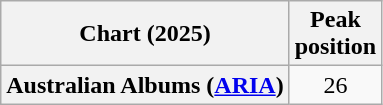<table class="wikitable sortable plainrowheaders" style="text-align:center">
<tr>
<th scope="col">Chart (2025)</th>
<th scope="col">Peak<br>position</th>
</tr>
<tr>
<th scope="row">Australian Albums (<a href='#'>ARIA</a>)</th>
<td>26</td>
</tr>
</table>
